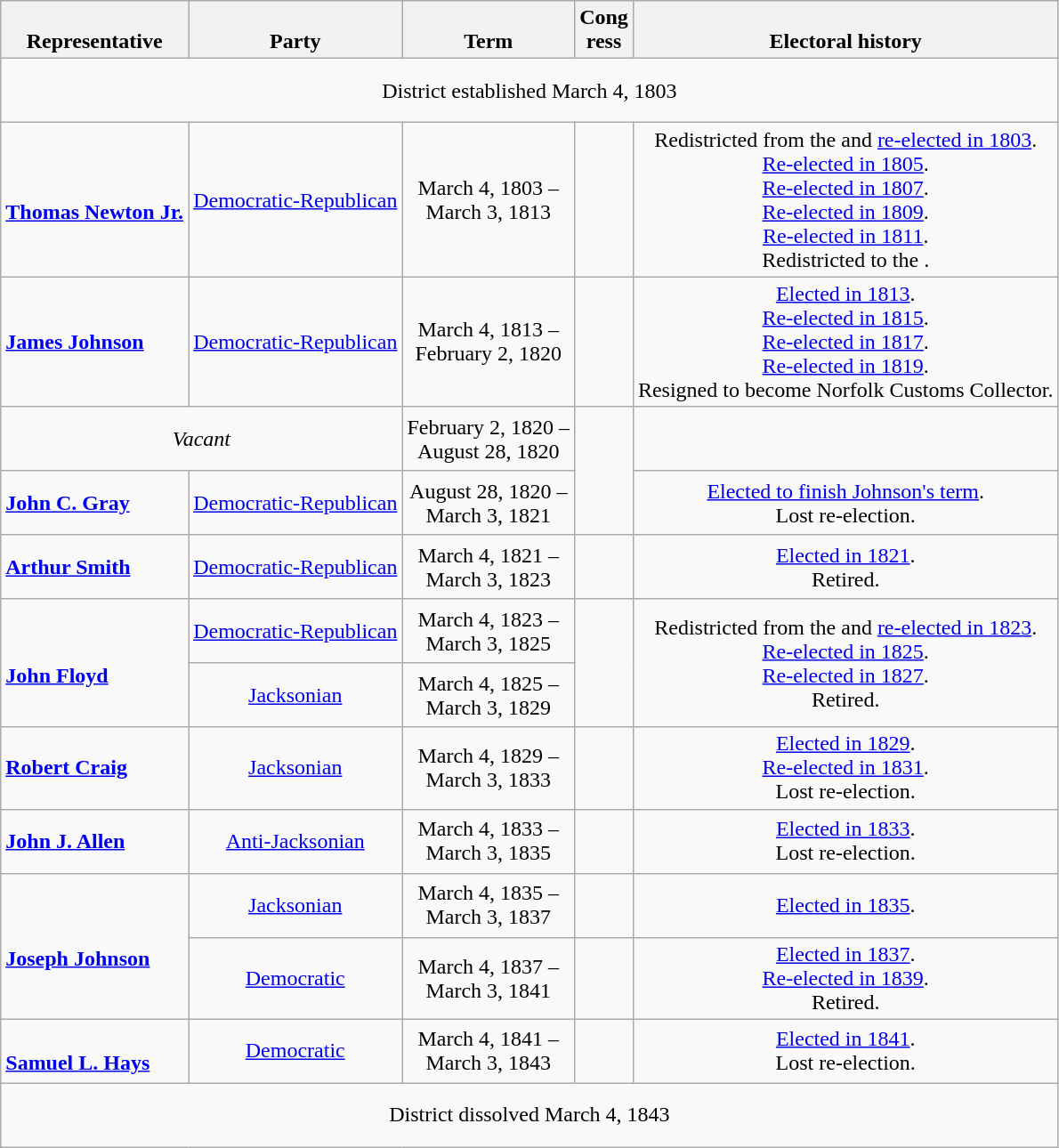<table class=wikitable style="text-align:center">
<tr valign=bottom>
<th>Representative</th>
<th>Party</th>
<th>Term</th>
<th>Cong<br>ress</th>
<th>Electoral history</th>
</tr>
<tr style="height:3em">
<td colspan=5>District established March 4, 1803</td>
</tr>
<tr style="height:3em">
<td align=left><br><strong><a href='#'>Thomas Newton Jr.</a></strong><br></td>
<td><a href='#'>Democratic-Republican</a></td>
<td nowrap>March 4, 1803 –<br>March 3, 1813</td>
<td></td>
<td>Redistricted from the  and <a href='#'>re-elected in 1803</a>.<br><a href='#'>Re-elected in 1805</a>.<br><a href='#'>Re-elected in 1807</a>.<br><a href='#'>Re-elected in 1809</a>.<br><a href='#'>Re-elected in 1811</a>.<br>Redistricted to the .</td>
</tr>
<tr style="height:3em">
<td align=left><strong><a href='#'>James Johnson</a></strong><br></td>
<td><a href='#'>Democratic-Republican</a></td>
<td nowrap>March 4, 1813 –<br>February 2, 1820</td>
<td></td>
<td><a href='#'>Elected in 1813</a>.<br><a href='#'>Re-elected in 1815</a>.<br><a href='#'>Re-elected in 1817</a>.<br><a href='#'>Re-elected in 1819</a>.<br>Resigned to become Norfolk Customs Collector.</td>
</tr>
<tr style="height:3em">
<td colspan=2><em>Vacant</em></td>
<td nowrap>February 2, 1820 –<br>August 28, 1820</td>
<td rowspan=2></td>
<td></td>
</tr>
<tr style="height:3em">
<td align=left><strong><a href='#'>John C. Gray</a></strong><br></td>
<td><a href='#'>Democratic-Republican</a></td>
<td nowrap>August 28, 1820 –<br>March 3, 1821</td>
<td><a href='#'>Elected to finish Johnson's term</a>.<br>Lost re-election.</td>
</tr>
<tr style="height:3em">
<td align=left><strong><a href='#'>Arthur Smith</a></strong><br></td>
<td><a href='#'>Democratic-Republican</a></td>
<td nowrap>March 4, 1821 –<br>March 3, 1823</td>
<td></td>
<td><a href='#'>Elected in 1821</a>.<br>Retired.</td>
</tr>
<tr style="height:3em">
<td rowspan=2 align=left><br><strong><a href='#'>John Floyd</a></strong><br></td>
<td><a href='#'>Democratic-Republican</a></td>
<td nowrap>March 4, 1823 –<br>March 3, 1825</td>
<td rowspan=2></td>
<td rowspan=2>Redistricted from the  and <a href='#'>re-elected in 1823</a>.<br><a href='#'>Re-elected in 1825</a>.<br><a href='#'>Re-elected in 1827</a>.<br>Retired.</td>
</tr>
<tr style="height:3em">
<td><a href='#'>Jacksonian</a></td>
<td nowrap>March 4, 1825 –<br>March 3, 1829</td>
</tr>
<tr style="height:3em">
<td align=left><strong><a href='#'>Robert Craig</a></strong><br></td>
<td><a href='#'>Jacksonian</a></td>
<td nowrap>March 4, 1829 –<br>March 3, 1833</td>
<td></td>
<td><a href='#'>Elected in 1829</a>.<br><a href='#'>Re-elected in 1831</a>.<br>Lost re-election.</td>
</tr>
<tr style="height:3em">
<td align=left><strong><a href='#'>John J. Allen</a></strong><br></td>
<td><a href='#'>Anti-Jacksonian</a></td>
<td nowrap>March 4, 1833 –<br>March 3, 1835</td>
<td></td>
<td><a href='#'>Elected in 1833</a>.<br>Lost re-election.</td>
</tr>
<tr style="height:3em">
<td rowspan=2 align=left><br><strong><a href='#'>Joseph Johnson</a></strong><br></td>
<td><a href='#'>Jacksonian</a></td>
<td nowrap>March 4, 1835 –<br>March 3, 1837</td>
<td></td>
<td><a href='#'>Elected in 1835</a>.<br></td>
</tr>
<tr style="height:3em">
<td><a href='#'>Democratic</a></td>
<td nowrap>March 4, 1837 –<br>March 3, 1841</td>
<td></td>
<td><a href='#'>Elected in 1837</a>.<br><a href='#'>Re-elected in 1839</a>.<br>Retired.</td>
</tr>
<tr style="height:3em">
<td align=left><br><strong><a href='#'>Samuel L. Hays</a></strong><br></td>
<td><a href='#'>Democratic</a></td>
<td nowrap>March 4, 1841 –<br>March 3, 1843</td>
<td></td>
<td><a href='#'>Elected in 1841</a>.<br>Lost re-election.</td>
</tr>
<tr style="height:3em">
<td colspan=5>District dissolved March 4, 1843</td>
</tr>
</table>
